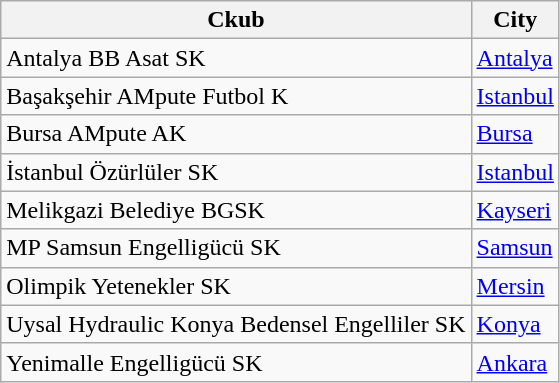<table class=wikitable>
<tr>
<th>Ckub</th>
<th>City</th>
</tr>
<tr>
<td>Antalya BB Asat SK</td>
<td><a href='#'>Antalya</a></td>
</tr>
<tr>
<td>Başakşehir AMpute Futbol K</td>
<td><a href='#'>Istanbul</a></td>
</tr>
<tr>
<td>Bursa AMpute AK</td>
<td><a href='#'>Bursa</a></td>
</tr>
<tr>
<td>İstanbul Özürlüler SK</td>
<td><a href='#'>Istanbul</a></td>
</tr>
<tr>
<td>Melikgazi Belediye BGSK</td>
<td><a href='#'>Kayseri</a></td>
</tr>
<tr>
<td>MP Samsun Engelligücü SK</td>
<td><a href='#'>Samsun</a></td>
</tr>
<tr>
<td>Olimpik Yetenekler SK</td>
<td><a href='#'>Mersin</a></td>
</tr>
<tr>
<td>Uysal Hydraulic Konya Bedensel Engelliler SK</td>
<td><a href='#'>Konya</a></td>
</tr>
<tr>
<td>Yenimalle Engelligücü SK</td>
<td><a href='#'>Ankara</a></td>
</tr>
</table>
